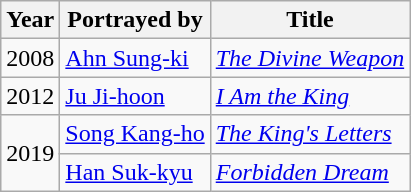<table class="wikitable">
<tr>
<th>Year</th>
<th>Portrayed by</th>
<th>Title</th>
</tr>
<tr>
<td>2008</td>
<td><a href='#'>Ahn Sung-ki</a></td>
<td><em><a href='#'>The Divine Weapon</a></em></td>
</tr>
<tr>
<td>2012</td>
<td><a href='#'>Ju Ji-hoon</a></td>
<td><em><a href='#'>I Am the King</a></em></td>
</tr>
<tr>
<td rowspan="2">2019</td>
<td><a href='#'>Song Kang-ho</a></td>
<td><em><a href='#'>The King's Letters</a></em></td>
</tr>
<tr>
<td><a href='#'>Han Suk-kyu</a></td>
<td><em><a href='#'>Forbidden Dream</a></em></td>
</tr>
</table>
